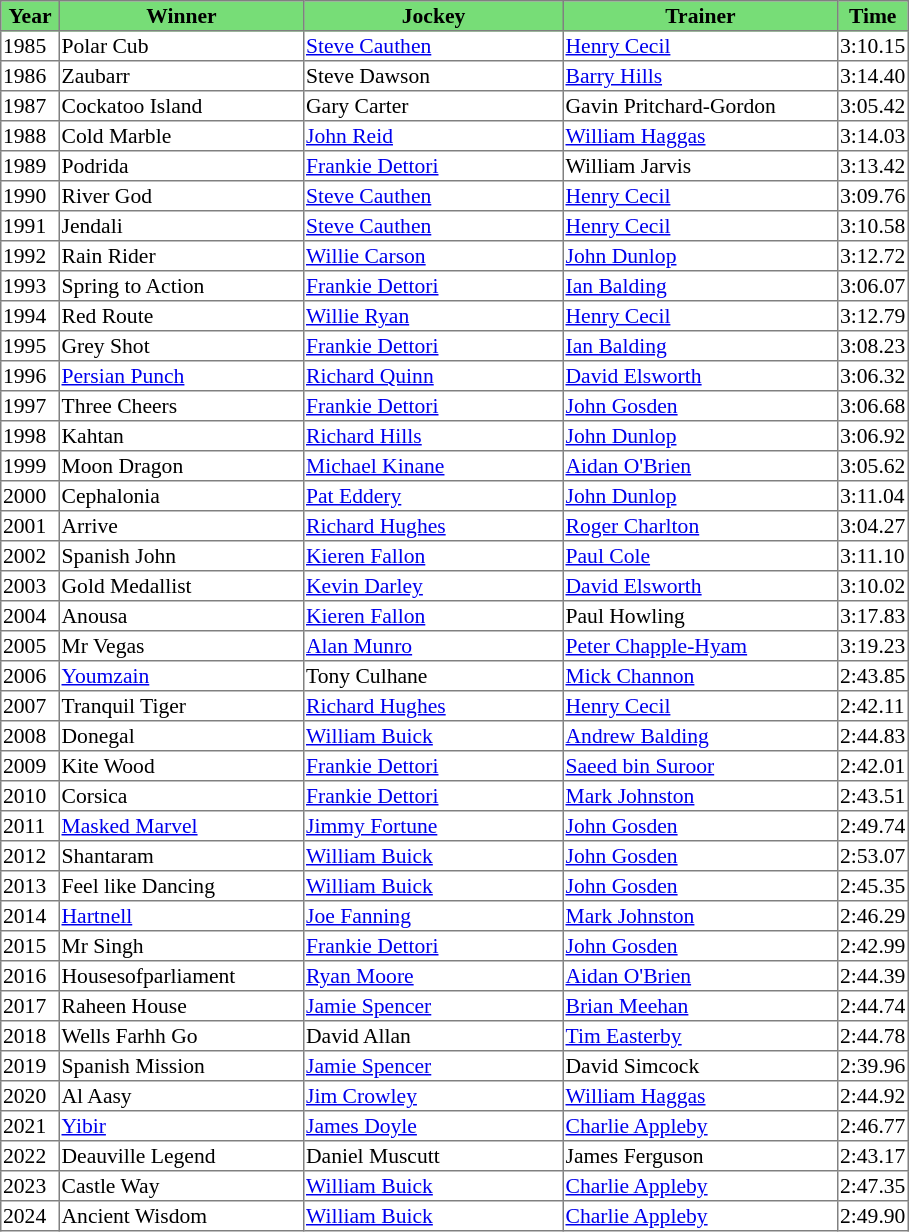<table class = "sortable" | border="1" style="border-collapse: collapse; font-size:90%">
<tr bgcolor="#77dd77" align="center">
<th width="36px"><strong>Year</strong><br></th>
<th width="160px"><strong>Winner</strong><br></th>
<th width="170px"><strong>Jockey</strong><br></th>
<th width="180px"><strong>Trainer</strong><br></th>
<th><strong>Time</strong><br></th>
</tr>
<tr>
<td>1985</td>
<td>Polar Cub</td>
<td><a href='#'>Steve Cauthen</a></td>
<td><a href='#'>Henry Cecil</a></td>
<td>3:10.15</td>
</tr>
<tr>
<td>1986</td>
<td>Zaubarr</td>
<td>Steve Dawson</td>
<td><a href='#'>Barry Hills</a></td>
<td>3:14.40</td>
</tr>
<tr>
<td>1987</td>
<td>Cockatoo Island</td>
<td>Gary Carter</td>
<td>Gavin Pritchard-Gordon</td>
<td>3:05.42</td>
</tr>
<tr>
<td>1988</td>
<td>Cold Marble</td>
<td><a href='#'>John Reid</a></td>
<td><a href='#'>William Haggas</a></td>
<td>3:14.03</td>
</tr>
<tr>
<td>1989</td>
<td>Podrida</td>
<td><a href='#'>Frankie Dettori</a></td>
<td>William Jarvis</td>
<td>3:13.42</td>
</tr>
<tr>
<td>1990</td>
<td>River God</td>
<td><a href='#'>Steve Cauthen</a></td>
<td><a href='#'>Henry Cecil</a></td>
<td>3:09.76</td>
</tr>
<tr>
<td>1991</td>
<td>Jendali</td>
<td><a href='#'>Steve Cauthen</a></td>
<td><a href='#'>Henry Cecil</a></td>
<td>3:10.58</td>
</tr>
<tr>
<td>1992</td>
<td>Rain Rider</td>
<td><a href='#'>Willie Carson</a></td>
<td><a href='#'>John Dunlop</a></td>
<td>3:12.72</td>
</tr>
<tr>
<td>1993</td>
<td>Spring to Action</td>
<td><a href='#'>Frankie Dettori</a></td>
<td><a href='#'>Ian Balding</a></td>
<td>3:06.07</td>
</tr>
<tr>
<td>1994</td>
<td>Red Route</td>
<td><a href='#'>Willie Ryan</a></td>
<td><a href='#'>Henry Cecil</a></td>
<td>3:12.79</td>
</tr>
<tr>
<td>1995</td>
<td>Grey Shot</td>
<td><a href='#'>Frankie Dettori</a></td>
<td><a href='#'>Ian Balding</a></td>
<td>3:08.23</td>
</tr>
<tr>
<td>1996</td>
<td><a href='#'>Persian Punch</a></td>
<td><a href='#'>Richard Quinn</a></td>
<td><a href='#'>David Elsworth</a></td>
<td>3:06.32</td>
</tr>
<tr>
<td>1997</td>
<td>Three Cheers</td>
<td><a href='#'>Frankie Dettori</a></td>
<td><a href='#'>John Gosden</a></td>
<td>3:06.68</td>
</tr>
<tr>
<td>1998</td>
<td>Kahtan</td>
<td><a href='#'>Richard Hills</a></td>
<td><a href='#'>John Dunlop</a></td>
<td>3:06.92</td>
</tr>
<tr>
<td>1999</td>
<td>Moon Dragon </td>
<td><a href='#'>Michael Kinane</a></td>
<td><a href='#'>Aidan O'Brien</a></td>
<td>3:05.62</td>
</tr>
<tr>
<td>2000</td>
<td>Cephalonia</td>
<td><a href='#'>Pat Eddery</a></td>
<td><a href='#'>John Dunlop</a></td>
<td>3:11.04</td>
</tr>
<tr>
<td>2001</td>
<td>Arrive</td>
<td><a href='#'>Richard Hughes</a></td>
<td><a href='#'>Roger Charlton</a></td>
<td>3:04.27</td>
</tr>
<tr>
<td>2002</td>
<td>Spanish John</td>
<td><a href='#'>Kieren Fallon</a></td>
<td><a href='#'>Paul Cole</a></td>
<td>3:11.10</td>
</tr>
<tr>
<td>2003</td>
<td>Gold Medallist</td>
<td><a href='#'>Kevin Darley</a></td>
<td><a href='#'>David Elsworth</a></td>
<td>3:10.02</td>
</tr>
<tr>
<td>2004</td>
<td>Anousa</td>
<td><a href='#'>Kieren Fallon</a></td>
<td>Paul Howling</td>
<td>3:17.83</td>
</tr>
<tr>
<td>2005</td>
<td>Mr Vegas</td>
<td><a href='#'>Alan Munro</a></td>
<td><a href='#'>Peter Chapple-Hyam</a></td>
<td>3:19.23</td>
</tr>
<tr>
<td>2006</td>
<td><a href='#'>Youmzain</a></td>
<td>Tony Culhane</td>
<td><a href='#'>Mick Channon</a></td>
<td>2:43.85</td>
</tr>
<tr>
<td>2007</td>
<td>Tranquil Tiger</td>
<td><a href='#'>Richard Hughes</a></td>
<td><a href='#'>Henry Cecil</a></td>
<td>2:42.11</td>
</tr>
<tr>
<td>2008</td>
<td>Donegal</td>
<td><a href='#'>William Buick</a></td>
<td><a href='#'>Andrew Balding</a></td>
<td>2:44.83</td>
</tr>
<tr>
<td>2009</td>
<td>Kite Wood</td>
<td><a href='#'>Frankie Dettori</a></td>
<td><a href='#'>Saeed bin Suroor</a></td>
<td>2:42.01</td>
</tr>
<tr>
<td>2010</td>
<td>Corsica</td>
<td><a href='#'>Frankie Dettori</a></td>
<td><a href='#'>Mark Johnston</a></td>
<td>2:43.51</td>
</tr>
<tr>
<td>2011</td>
<td><a href='#'>Masked Marvel</a></td>
<td><a href='#'>Jimmy Fortune</a></td>
<td><a href='#'>John Gosden</a></td>
<td>2:49.74</td>
</tr>
<tr>
<td>2012</td>
<td>Shantaram</td>
<td><a href='#'>William Buick</a></td>
<td><a href='#'>John Gosden</a></td>
<td>2:53.07</td>
</tr>
<tr>
<td>2013</td>
<td>Feel like Dancing</td>
<td><a href='#'>William Buick</a></td>
<td><a href='#'>John Gosden</a></td>
<td>2:45.35</td>
</tr>
<tr>
<td>2014</td>
<td><a href='#'>Hartnell</a></td>
<td><a href='#'>Joe Fanning</a></td>
<td><a href='#'>Mark Johnston</a></td>
<td>2:46.29</td>
</tr>
<tr>
<td>2015</td>
<td>Mr Singh</td>
<td><a href='#'>Frankie Dettori</a></td>
<td><a href='#'>John Gosden</a></td>
<td>2:42.99</td>
</tr>
<tr>
<td>2016</td>
<td>Housesofparliament</td>
<td><a href='#'>Ryan Moore</a></td>
<td><a href='#'>Aidan O'Brien</a></td>
<td>2:44.39</td>
</tr>
<tr>
<td>2017</td>
<td>Raheen House</td>
<td><a href='#'>Jamie Spencer</a></td>
<td><a href='#'>Brian Meehan</a></td>
<td>2:44.74</td>
</tr>
<tr>
<td>2018</td>
<td>Wells Farhh Go</td>
<td>David Allan</td>
<td><a href='#'>Tim Easterby</a></td>
<td>2:44.78</td>
</tr>
<tr>
<td>2019</td>
<td>Spanish Mission</td>
<td><a href='#'>Jamie Spencer</a></td>
<td>David Simcock</td>
<td>2:39.96</td>
</tr>
<tr>
<td>2020</td>
<td>Al Aasy</td>
<td><a href='#'>Jim Crowley</a></td>
<td><a href='#'>William Haggas</a></td>
<td>2:44.92</td>
</tr>
<tr>
<td>2021</td>
<td><a href='#'>Yibir</a></td>
<td><a href='#'>James Doyle</a></td>
<td><a href='#'>Charlie Appleby</a></td>
<td>2:46.77</td>
</tr>
<tr>
<td>2022</td>
<td>Deauville Legend</td>
<td>Daniel Muscutt</td>
<td>James Ferguson</td>
<td>2:43.17</td>
</tr>
<tr>
<td>2023</td>
<td>Castle Way</td>
<td><a href='#'>William Buick</a></td>
<td><a href='#'>Charlie Appleby</a></td>
<td>2:47.35</td>
</tr>
<tr>
<td>2024</td>
<td>Ancient Wisdom</td>
<td><a href='#'>William Buick</a></td>
<td><a href='#'>Charlie Appleby</a></td>
<td>2:49.90</td>
</tr>
</table>
